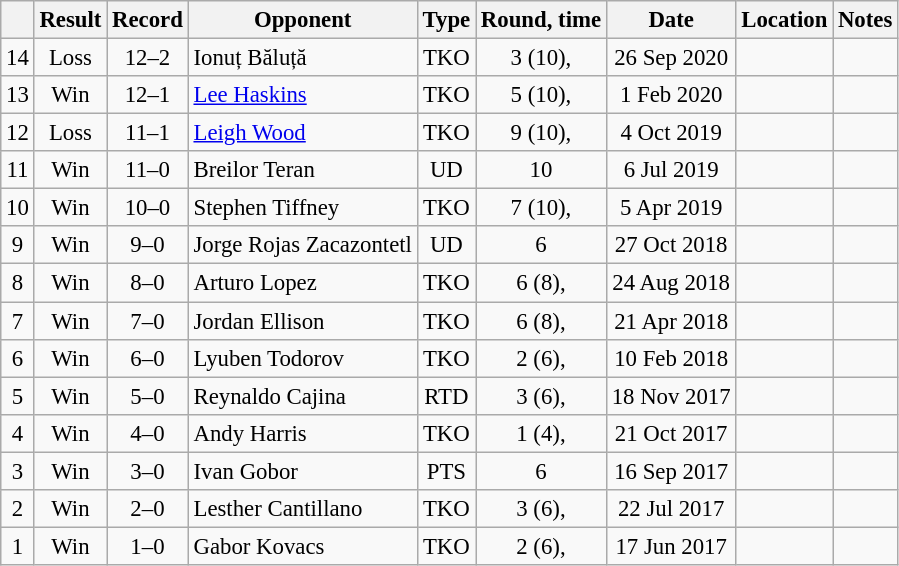<table class="wikitable" style="text-align:center; font-size:95%">
<tr>
<th></th>
<th>Result</th>
<th>Record</th>
<th>Opponent</th>
<th>Type</th>
<th>Round, time</th>
<th>Date</th>
<th>Location</th>
<th>Notes</th>
</tr>
<tr>
<td>14</td>
<td>Loss</td>
<td>12–2</td>
<td align=left> Ionuț Băluță</td>
<td>TKO</td>
<td>3 (10), </td>
<td>26 Sep 2020</td>
<td align=left></td>
<td align=left></td>
</tr>
<tr>
<td>13</td>
<td>Win</td>
<td>12–1</td>
<td align=left> <a href='#'>Lee Haskins</a></td>
<td>TKO</td>
<td>5 (10), </td>
<td>1 Feb 2020</td>
<td align=left></td>
<td align=left></td>
</tr>
<tr>
<td>12</td>
<td>Loss</td>
<td>11–1</td>
<td align=left> <a href='#'>Leigh Wood</a></td>
<td>TKO</td>
<td>9 (10), </td>
<td>4 Oct 2019</td>
<td align=left></td>
<td align=left></td>
</tr>
<tr>
<td>11</td>
<td>Win</td>
<td>11–0</td>
<td style="text-align:left;"> Breilor Teran</td>
<td>UD</td>
<td>10</td>
<td>6 Jul 2019</td>
<td style="text-align:left;"> </td>
<td style="text-align:left;"></td>
</tr>
<tr>
<td>10</td>
<td>Win</td>
<td>10–0</td>
<td style="text-align:left;"> Stephen Tiffney</td>
<td>TKO</td>
<td>7 (10), </td>
<td>5 Apr 2019</td>
<td style="text-align:left;"> </td>
<td style="text-align:left;"></td>
</tr>
<tr>
<td>9</td>
<td>Win</td>
<td>9–0</td>
<td style="text-align:left;"> Jorge Rojas Zacazontetl</td>
<td>UD</td>
<td>6</td>
<td>27 Oct 2018</td>
<td style="text-align:left;"> </td>
<td style="text-align:left;"></td>
</tr>
<tr>
<td>8</td>
<td>Win</td>
<td>8–0</td>
<td style="text-align:left;"> Arturo Lopez</td>
<td>TKO</td>
<td>6 (8), </td>
<td>24 Aug 2018</td>
<td style="text-align:left;"> </td>
<td style="text-align:left;"></td>
</tr>
<tr>
<td>7</td>
<td>Win</td>
<td>7–0</td>
<td style="text-align:left;"> Jordan Ellison</td>
<td>TKO</td>
<td>6 (8), </td>
<td>21 Apr 2018</td>
<td style="text-align:left;"> </td>
<td style="text-align:left;"></td>
</tr>
<tr>
<td>6</td>
<td>Win</td>
<td>6–0</td>
<td style="text-align:left;"> Lyuben Todorov</td>
<td>TKO</td>
<td>2 (6), </td>
<td>10 Feb 2018</td>
<td style="text-align:left;"> </td>
<td style="text-align:left;"></td>
</tr>
<tr>
<td>5</td>
<td>Win</td>
<td>5–0</td>
<td style="text-align:left;"> Reynaldo Cajina</td>
<td>RTD</td>
<td>3 (6), </td>
<td>18 Nov 2017</td>
<td style="text-align:left;"> </td>
<td style="text-align:left;"></td>
</tr>
<tr>
<td>4</td>
<td>Win</td>
<td>4–0</td>
<td style="text-align:left;"> Andy Harris</td>
<td>TKO</td>
<td>1 (4), </td>
<td>21 Oct 2017</td>
<td style="text-align:left;"> </td>
<td style="text-align:left;"></td>
</tr>
<tr>
<td>3</td>
<td>Win</td>
<td>3–0</td>
<td style="text-align:left;"> Ivan Gobor</td>
<td>PTS</td>
<td>6</td>
<td>16 Sep 2017</td>
<td style="text-align:left;"> </td>
<td style="text-align:left;"></td>
</tr>
<tr>
<td>2</td>
<td>Win</td>
<td>2–0</td>
<td style="text-align:left;"> Lesther Cantillano</td>
<td>TKO</td>
<td>3 (6), </td>
<td>22 Jul 2017</td>
<td style="text-align:left;"> </td>
<td style="text-align:left;"></td>
</tr>
<tr>
<td>1</td>
<td>Win</td>
<td>1–0</td>
<td style="text-align:left;"> Gabor Kovacs</td>
<td>TKO</td>
<td>2 (6), </td>
<td>17 Jun 2017</td>
<td style="text-align:left;"> </td>
<td style="text-align:left;"></td>
</tr>
</table>
